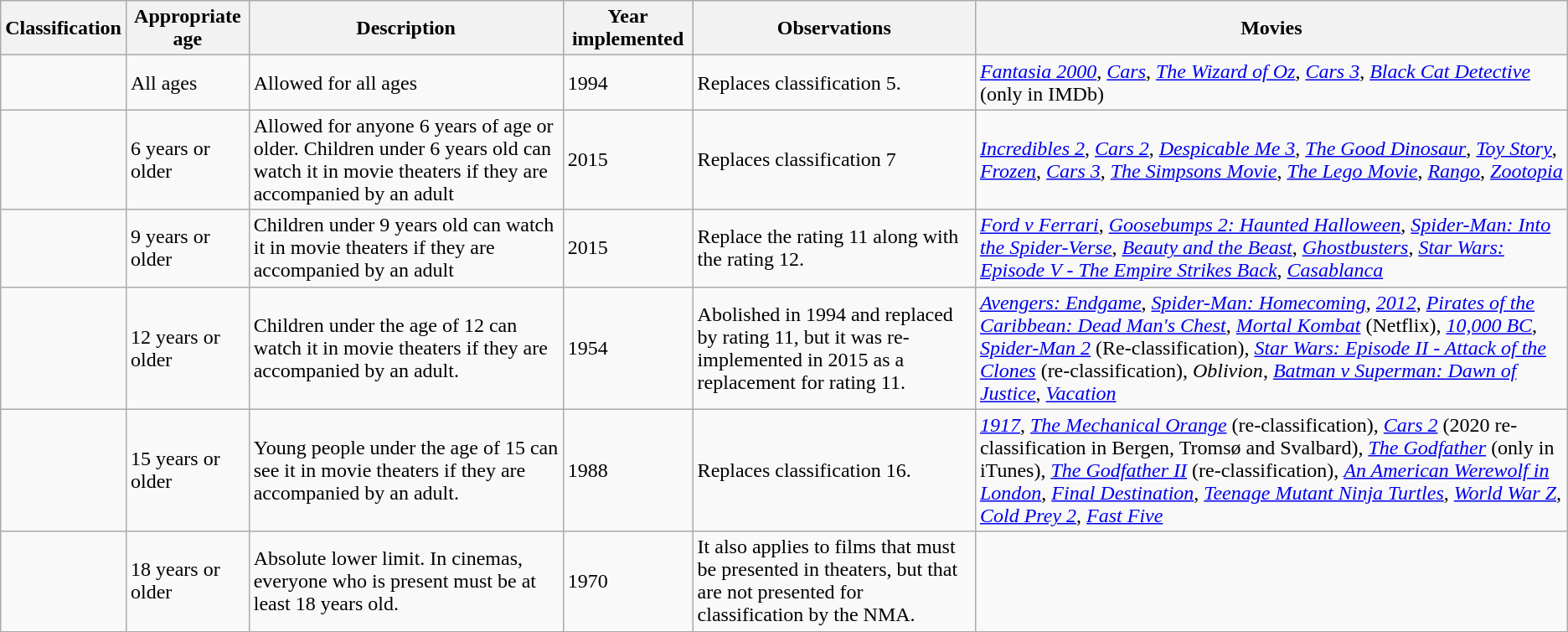<table class="wikitable">
<tr>
<th>Classification</th>
<th>Appropriate age</th>
<th>Description</th>
<th>Year implemented</th>
<th>Observations</th>
<th>Movies</th>
</tr>
<tr>
<td></td>
<td>All ages</td>
<td>Allowed for all ages</td>
<td>1994</td>
<td>Replaces classification 5.</td>
<td><em><a href='#'>Fantasia 2000</a></em>, <em><a href='#'>Cars</a></em>, <em><a href='#'>The Wizard of Oz</a></em>, <em><a href='#'>Cars 3</a></em>, <em><a href='#'>Black Cat Detective</a></em> (only in IMDb)</td>
</tr>
<tr>
<td></td>
<td>6 years or older</td>
<td>Allowed for anyone 6 years of age or older. Children under 6 years old can watch it in movie theaters if they are accompanied by an adult</td>
<td>2015</td>
<td>Replaces classification 7</td>
<td><em><a href='#'>Incredibles 2</a></em>, <em><a href='#'>Cars 2</a></em>, <em><a href='#'>Despicable Me 3</a></em>, <em><a href='#'>The Good Dinosaur</a></em>, <a href='#'><em>Toy Story</em></a>, <em><a href='#'>Frozen</a></em>, <em><a href='#'>Cars 3</a></em>, <em><a href='#'>The Simpsons Movie</a></em>, <em><a href='#'>The Lego Movie</a></em>, <em><a href='#'>Rango</a></em>, <em><a href='#'>Zootopia</a></em></td>
</tr>
<tr>
<td></td>
<td>9 years or older</td>
<td Allowed for anyone 9 years of age or older.>Children under 9 years old can watch it in movie theaters if they are accompanied by an adult</td>
<td>2015</td>
<td>Replace the rating 11 along with the rating 12.</td>
<td><em><a href='#'>Ford v Ferrari</a></em>, <em><a href='#'>Goosebumps 2: Haunted Halloween</a></em>, <em><a href='#'>Spider-Man: Into the Spider-Verse</a></em>, <em><a href='#'>Beauty and the Beast</a></em>, <em><a href='#'>Ghostbusters</a></em>, <em><a href='#'>Star Wars: Episode V - The Empire Strikes Back</a></em>, <em><a href='#'>Casablanca</a></em></td>
</tr>
<tr>
<td></td>
<td>12 years or older</td>
<td Allowed for anyone 12 years of age or older.>Children under the age of 12 can watch it in movie theaters if they are accompanied by an adult.</td>
<td>1954</td>
<td>Abolished in 1994 and replaced by rating 11, but it was re-implemented in 2015 as a replacement for rating 11.</td>
<td><em><a href='#'>Avengers: Endgame</a></em>, <em><a href='#'>Spider-Man: Homecoming</a></em>, <em><a href='#'>2012</a></em>, <em><a href='#'>Pirates of the Caribbean: Dead Man's Chest</a></em>, <a href='#'><em>Mortal Kombat</em></a> (Netflix), <a href='#'><em>10,000 BC</em></a>, <em><a href='#'>Spider-Man 2</a></em> (Re-classification), <em><a href='#'>Star Wars: Episode II - Attack of the Clones</a></em> (re-classification), <em>Oblivion</em>, <em><a href='#'>Batman v Superman: Dawn of Justice</a></em>, <em><a href='#'>Vacation</a></em></td>
</tr>
<tr>
<td></td>
<td>15 years or older</td>
<td Allowed for anyone 15 years of age or older.>Young people under the age of 15 can see it in movie theaters if they are accompanied by an adult.</td>
<td>1988</td>
<td>Replaces classification 16.</td>
<td><a href='#'><em>1917</em></a>, <em><a href='#'>The Mechanical Orange</a></em> (re-classification), <em><a href='#'>Cars 2</a></em> (2020 re-classification in Bergen, Tromsø and Svalbard), <em><a href='#'>The Godfather</a></em> (only in iTunes), <em><a href='#'>The Godfather II</a></em> (re-classification), <em><a href='#'>An American Werewolf in London</a></em>, <em><a href='#'>Final Destination</a></em>, <em><a href='#'>Teenage Mutant Ninja Turtles</a></em>, <em><a href='#'>World War Z</a></em>, <em><a href='#'>Cold Prey 2</a></em>, <em><a href='#'>Fast Five</a></em></td>
</tr>
<tr>
<td></td>
<td>18 years or older</td>
<td Allowed for anyone 18 years of age or older.>Absolute lower limit. In cinemas, everyone who is present must be at least 18 years old.</td>
<td>1970</td>
<td>It also applies to films that must be presented in theaters, but that are not presented for classification by the NMA.</td>
<td></td>
</tr>
</table>
